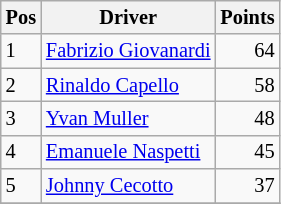<table class="wikitable" style="font-size: 85%;">
<tr>
<th>Pos</th>
<th>Driver</th>
<th>Points</th>
</tr>
<tr>
<td>1</td>
<td> <a href='#'>Fabrizio Giovanardi</a></td>
<td align="right">64</td>
</tr>
<tr>
<td>2</td>
<td> <a href='#'>Rinaldo Capello</a></td>
<td align="right">58</td>
</tr>
<tr>
<td>3</td>
<td> <a href='#'>Yvan Muller</a></td>
<td align="right">48</td>
</tr>
<tr>
<td>4</td>
<td> <a href='#'>Emanuele Naspetti</a></td>
<td align="right">45</td>
</tr>
<tr>
<td>5</td>
<td> <a href='#'>Johnny Cecotto</a></td>
<td align="right">37</td>
</tr>
<tr>
</tr>
</table>
